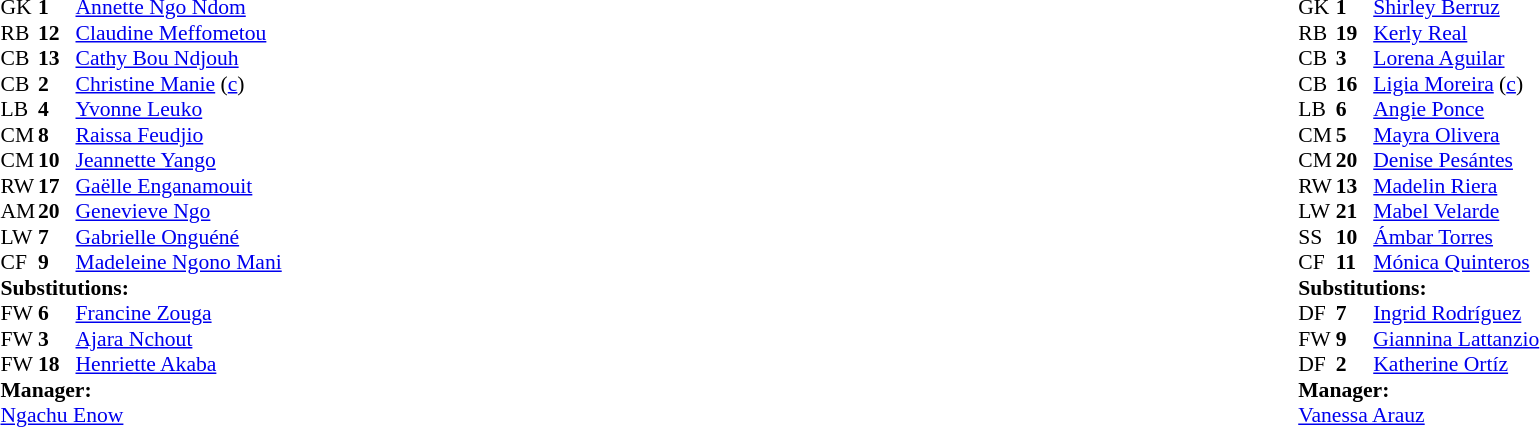<table width="100%">
<tr>
<td valign="top" width="50%"><br><table style="font-size: 90%" cellspacing="0" cellpadding="0">
<tr>
<th width="25"></th>
<th width="25"></th>
</tr>
<tr>
<td>GK</td>
<td><strong>1</strong></td>
<td><a href='#'>Annette Ngo Ndom</a></td>
</tr>
<tr>
<td>RB</td>
<td><strong>12</strong></td>
<td><a href='#'>Claudine Meffometou</a></td>
</tr>
<tr>
<td>CB</td>
<td><strong>13</strong></td>
<td><a href='#'>Cathy Bou Ndjouh</a></td>
</tr>
<tr>
<td>CB</td>
<td><strong>2</strong></td>
<td><a href='#'>Christine Manie</a> (<a href='#'>c</a>)</td>
</tr>
<tr>
<td>LB</td>
<td><strong>4</strong></td>
<td><a href='#'>Yvonne Leuko</a></td>
</tr>
<tr>
<td>CM</td>
<td><strong>8</strong></td>
<td><a href='#'>Raissa Feudjio</a></td>
</tr>
<tr>
<td>CM</td>
<td><strong>10</strong></td>
<td><a href='#'>Jeannette Yango</a></td>
<td></td>
</tr>
<tr>
<td>RW</td>
<td><strong>17</strong></td>
<td><a href='#'>Gaëlle Enganamouit</a></td>
</tr>
<tr>
<td>AM</td>
<td><strong>20</strong></td>
<td><a href='#'>Genevieve Ngo</a></td>
<td></td>
<td></td>
</tr>
<tr>
<td>LW</td>
<td><strong>7</strong></td>
<td><a href='#'>Gabrielle Onguéné</a></td>
<td></td>
<td></td>
</tr>
<tr>
<td>CF</td>
<td><strong>9</strong></td>
<td><a href='#'>Madeleine Ngono Mani</a></td>
<td></td>
<td></td>
</tr>
<tr>
<td colspan=3><strong>Substitutions:</strong></td>
</tr>
<tr>
<td>FW</td>
<td><strong>6</strong></td>
<td><a href='#'>Francine Zouga</a></td>
<td></td>
<td></td>
</tr>
<tr>
<td>FW</td>
<td><strong>3</strong></td>
<td><a href='#'>Ajara Nchout</a></td>
<td></td>
<td></td>
</tr>
<tr>
<td>FW</td>
<td><strong>18</strong></td>
<td><a href='#'>Henriette Akaba</a></td>
<td></td>
<td></td>
</tr>
<tr>
<td colspan=3><strong>Manager:</strong></td>
</tr>
<tr>
<td colspan=3><a href='#'>Ngachu Enow</a></td>
</tr>
</table>
</td>
<td valign="top"></td>
<td valign="top" width="50%"><br><table style="font-size: 90%" cellspacing="0" cellpadding="0" align="center">
<tr>
<th width=25></th>
<th width=25></th>
</tr>
<tr>
<td>GK</td>
<td><strong>1</strong></td>
<td><a href='#'>Shirley Berruz</a></td>
</tr>
<tr>
<td>RB</td>
<td><strong>19</strong></td>
<td><a href='#'>Kerly Real</a></td>
<td></td>
</tr>
<tr>
<td>CB</td>
<td><strong>3</strong></td>
<td><a href='#'>Lorena Aguilar</a></td>
</tr>
<tr>
<td>CB</td>
<td><strong>16</strong></td>
<td><a href='#'>Ligia Moreira</a> (<a href='#'>c</a>)</td>
<td></td>
</tr>
<tr>
<td>LB</td>
<td><strong>6</strong></td>
<td><a href='#'>Angie Ponce</a></td>
</tr>
<tr>
<td>CM</td>
<td><strong>5</strong></td>
<td><a href='#'>Mayra Olivera</a></td>
</tr>
<tr>
<td>CM</td>
<td><strong>20</strong></td>
<td><a href='#'>Denise Pesántes</a></td>
</tr>
<tr>
<td>RW</td>
<td><strong>13</strong></td>
<td><a href='#'>Madelin Riera</a></td>
</tr>
<tr>
<td>LW</td>
<td><strong>21</strong></td>
<td><a href='#'>Mabel Velarde</a></td>
<td></td>
<td></td>
</tr>
<tr>
<td>SS</td>
<td><strong>10</strong></td>
<td><a href='#'>Ámbar Torres</a></td>
<td></td>
<td></td>
</tr>
<tr>
<td>CF</td>
<td><strong>11</strong></td>
<td><a href='#'>Mónica Quinteros</a></td>
<td></td>
<td></td>
</tr>
<tr>
<td colspan=3><strong>Substitutions:</strong></td>
</tr>
<tr>
<td>DF</td>
<td><strong>7</strong></td>
<td><a href='#'>Ingrid Rodríguez</a></td>
<td></td>
<td></td>
</tr>
<tr>
<td>FW</td>
<td><strong>9</strong></td>
<td><a href='#'>Giannina Lattanzio</a></td>
<td></td>
<td></td>
</tr>
<tr>
<td>DF</td>
<td><strong>2</strong></td>
<td><a href='#'>Katherine Ortíz</a></td>
<td></td>
<td></td>
</tr>
<tr>
<td colspan=3><strong>Manager:</strong></td>
</tr>
<tr>
<td colspan=3><a href='#'>Vanessa Arauz</a></td>
</tr>
</table>
</td>
</tr>
</table>
